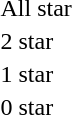<table>
<tr>
<td>All star</td>
<td></td>
</tr>
<tr>
<td>2 star</td>
<td></td>
</tr>
<tr>
<td>1 star</td>
<td></td>
</tr>
<tr>
<td>0 star</td>
<td></td>
</tr>
<tr>
</tr>
</table>
